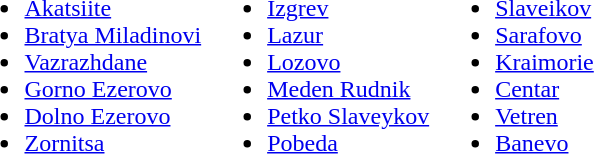<table>
<tr>
<td valign="top"><br><ul><li><a href='#'>Akatsiite</a></li><li><a href='#'>Bratya Miladinovi</a></li><li><a href='#'>Vazrazhdane</a></li><li><a href='#'>Gorno Ezerovo</a></li><li><a href='#'>Dolno Ezerovo</a></li><li><a href='#'>Zornitsa</a></li></ul></td>
<td valign="top"><br><ul><li><a href='#'>Izgrev</a></li><li><a href='#'>Lazur</a></li><li><a href='#'>Lozovo</a></li><li><a href='#'>Meden Rudnik</a></li><li><a href='#'>Petko Slaveykov</a></li><li><a href='#'>Pobeda</a></li></ul></td>
<td valign="top"><br><ul><li><a href='#'>Slaveikov</a></li><li><a href='#'>Sarafovo</a></li><li><a href='#'>Kraimorie</a></li><li><a href='#'>Centar</a></li><li><a href='#'>Vetren</a></li><li><a href='#'>Banevo</a></li></ul></td>
</tr>
</table>
